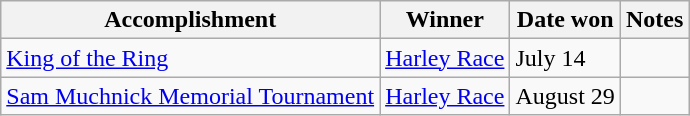<table class="wikitable">
<tr>
<th>Accomplishment</th>
<th>Winner</th>
<th>Date won</th>
<th>Notes</th>
</tr>
<tr>
<td><a href='#'>King of the Ring</a></td>
<td><a href='#'>Harley Race</a></td>
<td>July 14</td>
<td></td>
</tr>
<tr>
<td><a href='#'>Sam Muchnick Memorial Tournament</a></td>
<td><a href='#'>Harley Race</a></td>
<td>August 29</td>
<td></td>
</tr>
</table>
